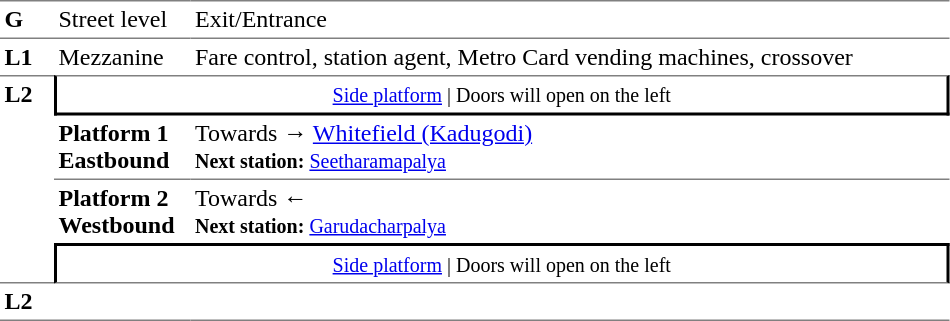<table table border=0 cellspacing=0 cellpadding=3>
<tr>
<td style="border-bottom:solid 1px gray;border-top:solid 1px gray;" width=30 valign=top><strong>G</strong></td>
<td style="border-top:solid 1px gray;border-bottom:solid 1px gray;" width=85 valign=top>Street level</td>
<td style="border-top:solid 1px gray;border-bottom:solid 1px gray;" width=500 valign=top>Exit/Entrance</td>
</tr>
<tr>
<td valign=top><strong>L1</strong></td>
<td valign=top>Mezzanine</td>
<td valign=top>Fare control, station agent, Metro Card vending machines, crossover<br></td>
</tr>
<tr>
<td style="border-top:solid 1px gray;border-bottom:solid 1px gray;" width=30 rowspan=4 valign=top><strong>L2</strong></td>
<td style="border-top:solid 1px gray;border-right:solid 2px black;border-left:solid 2px black;border-bottom:solid 2px black;text-align:center;" colspan=2><small><a href='#'>Side platform</a> | Doors will open on the left </small></td>
</tr>
<tr>
<td style="border-bottom:solid 1px gray;" width=85><span><strong>Platform 1</strong><br><strong>Eastbound</strong></span></td>
<td style="border-bottom:solid 1px gray;" width=500>Towards → <a href='#'>Whitefield (Kadugodi)</a><br><small><strong>Next station:</strong> <a href='#'>Seetharamapalya</a></small></td>
</tr>
<tr>
<td><span><strong>Platform 2 Westbound</strong></span></td>
<td>Towards ← <br><small><strong>Next station:</strong> <a href='#'>Garudacharpalya</a></small></td>
</tr>
<tr>
<td style="border-top:solid 2px black;border-right:solid 2px black;border-left:solid 2px black;border-bottom:solid 1px gray;" colspan=2  align=center><small><a href='#'>Side platform</a> | Doors will open on the left </small></td>
</tr>
<tr>
<td style="border-bottom:solid 1px gray;" width=30 rowspan=2 valign=top><strong>L2</strong></td>
<td style="border-bottom:solid 1px gray;" width=85></td>
<td style="border-bottom:solid 1px gray;" width=500></td>
</tr>
<tr>
</tr>
</table>
